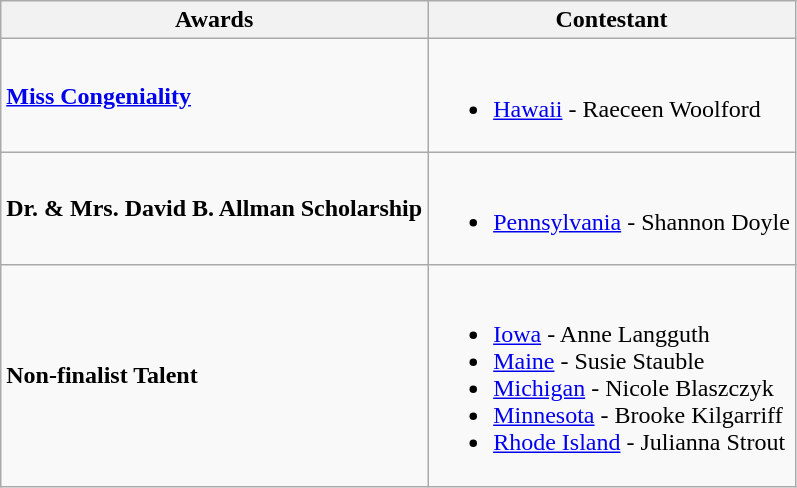<table class="wikitable">
<tr>
<th>Awards</th>
<th>Contestant</th>
</tr>
<tr>
<td><strong><a href='#'>Miss Congeniality</a></strong></td>
<td><br><ul><li> <a href='#'>Hawaii</a> - Raeceen Woolford</li></ul></td>
</tr>
<tr>
<td><strong>Dr. & Mrs. David B. Allman Scholarship</strong></td>
<td><br><ul><li> <a href='#'>Pennsylvania</a> - Shannon Doyle</li></ul></td>
</tr>
<tr>
<td><strong>Non-finalist Talent</strong></td>
<td><br><ul><li> <a href='#'>Iowa</a> - Anne Langguth</li><li> <a href='#'>Maine</a> - Susie Stauble</li><li> <a href='#'>Michigan</a> - Nicole Blaszczyk</li><li> <a href='#'>Minnesota</a> - Brooke Kilgarriff</li><li> <a href='#'>Rhode Island</a> - Julianna Strout</li></ul></td>
</tr>
</table>
